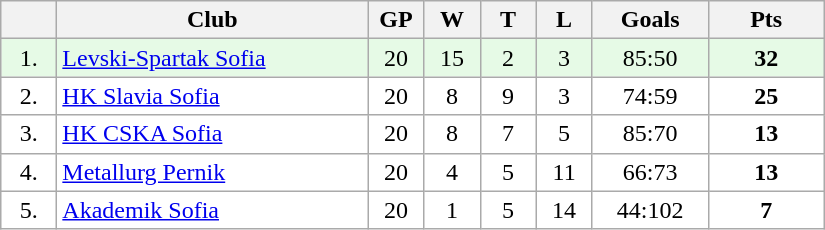<table class="wikitable">
<tr>
<th width="30"></th>
<th width="200">Club</th>
<th width="30">GP</th>
<th width="30">W</th>
<th width="30">T</th>
<th width="30">L</th>
<th width="70">Goals</th>
<th width="70">Pts</th>
</tr>
<tr bgcolor="#e6fae6" align="center">
<td>1.</td>
<td align="left"><a href='#'>Levski-Spartak Sofia</a></td>
<td>20</td>
<td>15</td>
<td>2</td>
<td>3</td>
<td>85:50</td>
<td><strong>32</strong></td>
</tr>
<tr bgcolor="#FFFFFF" align="center">
<td>2.</td>
<td align="left"><a href='#'>HK Slavia Sofia</a></td>
<td>20</td>
<td>8</td>
<td>9</td>
<td>3</td>
<td>74:59</td>
<td><strong>25</strong></td>
</tr>
<tr bgcolor="#FFFFFF" align="center">
<td>3.</td>
<td align="left"><a href='#'>HK CSKA Sofia</a></td>
<td>20</td>
<td>8</td>
<td>7</td>
<td>5</td>
<td>85:70</td>
<td><strong>13</strong></td>
</tr>
<tr bgcolor="#FFFFFF" align="center">
<td>4.</td>
<td align="left"><a href='#'>Metallurg Pernik</a></td>
<td>20</td>
<td>4</td>
<td>5</td>
<td>11</td>
<td>66:73</td>
<td><strong>13</strong></td>
</tr>
<tr bgcolor="#FFFFFF" align="center">
<td>5.</td>
<td align="left"><a href='#'>Akademik Sofia</a></td>
<td>20</td>
<td>1</td>
<td>5</td>
<td>14</td>
<td>44:102</td>
<td><strong>7</strong></td>
</tr>
</table>
